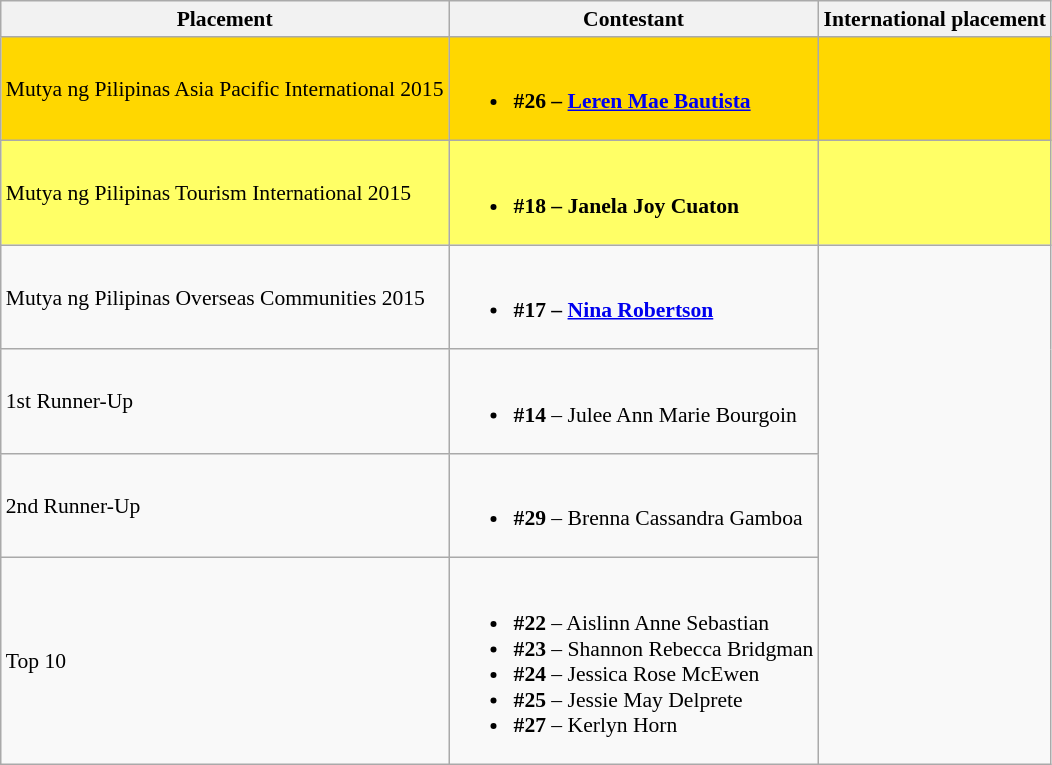<table class="wikitable sortable" style="font-size: 90%;">
<tr>
<th>Placement</th>
<th>Contestant</th>
<th>International placement</th>
</tr>
<tr>
<td style="background:gold;">Mutya ng Pilipinas Asia Pacific International 2015</td>
<td style="background:gold;"><br><ul><li><strong>#26 – <a href='#'>Leren Mae Bautista</a></strong> <br></li></ul></td>
<td style="background:gold;"></td>
</tr>
<tr>
<td style="background:#FFFF66;">Mutya ng Pilipinas Tourism International 2015</td>
<td style="background:#FFFF66;"><br><ul><li><strong>#18 – Janela Joy Cuaton</strong></li></ul></td>
<td style="background:#FFFF66;"></td>
</tr>
<tr>
<td>Mutya ng Pilipinas Overseas Communities 2015</td>
<td><br><ul><li><strong>#17 – <a href='#'>Nina Robertson</a></strong></li></ul></td>
</tr>
<tr>
<td>1st Runner-Up</td>
<td><br><ul><li><strong>#14</strong> – Julee Ann Marie Bourgoin</li></ul></td>
</tr>
<tr>
<td>2nd Runner-Up</td>
<td><br><ul><li><strong>#29</strong> – Brenna Cassandra Gamboa</li></ul></td>
</tr>
<tr>
<td>Top 10</td>
<td><br><ul><li><strong>#22</strong> – Aislinn Anne Sebastian</li><li><strong>#23</strong> – Shannon Rebecca Bridgman</li><li><strong>#24</strong> – Jessica Rose McEwen</li><li><strong>#25</strong> – Jessie May Delprete</li><li><strong>#27</strong> – Kerlyn Horn</li></ul></td>
</tr>
</table>
